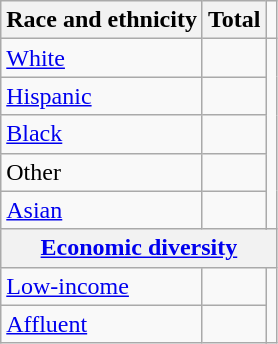<table class="wikitable floatright sortable collapsible"; text-align:right; font-size:80%;">
<tr>
<th>Race and ethnicity</th>
<th colspan="2" data-sort-type=number>Total</th>
<td></td>
</tr>
<tr>
<td><a href='#'>White</a></td>
<td align=right></td>
</tr>
<tr>
<td><a href='#'>Hispanic</a></td>
<td align=right></td>
</tr>
<tr>
<td><a href='#'>Black</a></td>
<td align=right></td>
</tr>
<tr>
<td>Other</td>
<td align=right></td>
</tr>
<tr>
<td><a href='#'>Asian</a></td>
<td align=right></td>
</tr>
<tr>
<th colspan="4" data-sort-type=number><a href='#'>Economic diversity</a></th>
</tr>
<tr>
<td><a href='#'>Low-income</a></td>
<td align=right></td>
</tr>
<tr>
<td><a href='#'>Affluent</a></td>
<td align=right></td>
</tr>
</table>
